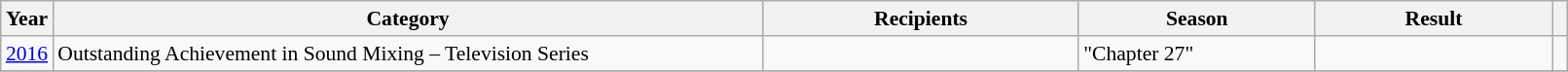<table class="wikitable plainrowheaders" style="font-size: 90%" width=85%>
<tr>
<th scope="col" style="width:2%;">Year</th>
<th scope="col" style="width:45%;">Category</th>
<th scope="col" style="width:20%;">Recipients</th>
<th scope="col" style="width:15%;">Season</th>
<th scope="col" style="width:15%;">Result</th>
<th scope="col" class="unsortable" style="width:1%;"></th>
</tr>
<tr>
<td style="text-align:center;"><a href='#'>2016</a></td>
<td>Outstanding Achievement in Sound Mixing – Television Series</td>
<td></td>
<td>"Chapter 27"</td>
<td></td>
<td style="text-align:center;"></td>
</tr>
<tr>
</tr>
</table>
